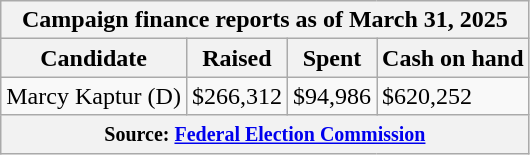<table class="wikitable sortable">
<tr>
<th colspan=4>Campaign finance reports as of March 31, 2025</th>
</tr>
<tr style="text-align:center;">
<th>Candidate</th>
<th>Raised</th>
<th>Spent</th>
<th>Cash on hand</th>
</tr>
<tr>
<td>Marcy Kaptur (D)</td>
<td>$266,312</td>
<td>$94,986</td>
<td>$620,252</td>
</tr>
<tr>
<th colspan="4"><small>Source: <a href='#'>Federal Election Commission</a></small></th>
</tr>
</table>
